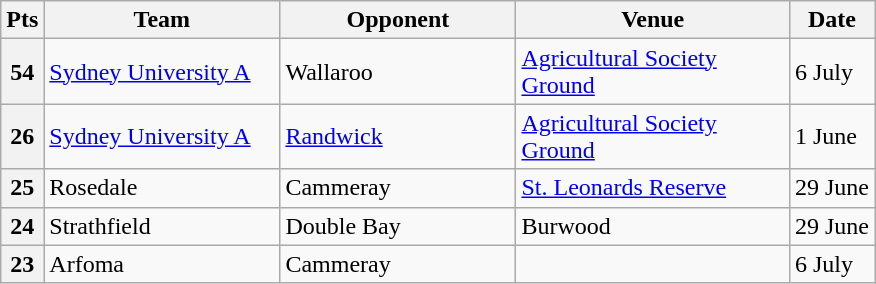<table class="wikitable" style="text-align:left;">
<tr>
<th width="20">Pts</th>
<th width="150">Team</th>
<th width="150">Opponent</th>
<th width="175">Venue</th>
<th width=""50">Date</th>
</tr>
<tr>
<th>54</th>
<td> <a href='#'>Sydney University A</a></td>
<td> Wallaroo</td>
<td><a href='#'>Agricultural Society Ground</a></td>
<td>6 July</td>
</tr>
<tr>
<th>26</th>
<td> <a href='#'>Sydney University A</a></td>
<td> <a href='#'>Randwick</a></td>
<td><a href='#'>Agricultural Society Ground</a></td>
<td>1 June</td>
</tr>
<tr>
<th>25</th>
<td> Rosedale</td>
<td> Cammeray</td>
<td><a href='#'>St. Leonards Reserve</a></td>
<td>29 June</td>
</tr>
<tr>
<th>24</th>
<td> Strathfield</td>
<td> Double Bay</td>
<td>Burwood</td>
<td>29 June</td>
</tr>
<tr>
<th>23</th>
<td> Arfoma</td>
<td> Cammeray</td>
<td></td>
<td>6 July</td>
</tr>
</table>
